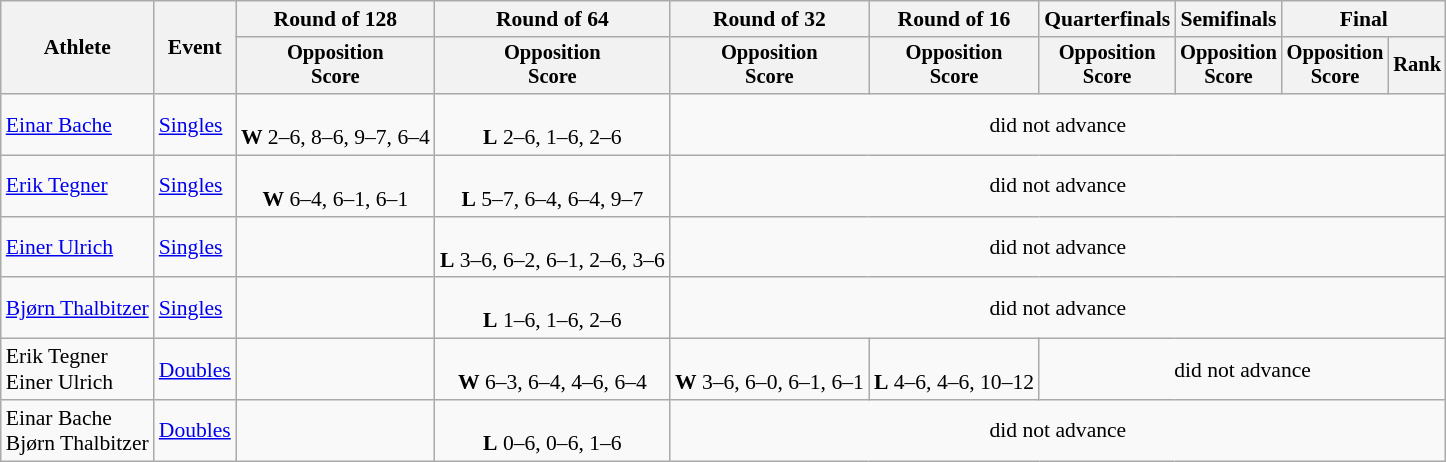<table class=wikitable style="font-size:90%">
<tr>
<th rowspan=2>Athlete</th>
<th rowspan=2>Event</th>
<th>Round of 128</th>
<th>Round of 64</th>
<th>Round of 32</th>
<th>Round of 16</th>
<th>Quarterfinals</th>
<th>Semifinals</th>
<th colspan=2>Final</th>
</tr>
<tr style="font-size:95%">
<th>Opposition<br>Score</th>
<th>Opposition<br>Score</th>
<th>Opposition<br>Score</th>
<th>Opposition<br>Score</th>
<th>Opposition<br>Score</th>
<th>Opposition<br>Score</th>
<th>Opposition<br>Score</th>
<th>Rank</th>
</tr>
<tr align=center>
<td align=left><a href='#'>Einar Bache</a></td>
<td align=left><a href='#'>Singles</a></td>
<td><br> <strong>W</strong> 2–6, 8–6, 9–7, 6–4</td>
<td><br> <strong>L</strong> 2–6, 1–6, 2–6</td>
<td colspan=6>did not advance</td>
</tr>
<tr align=center>
<td align=left><a href='#'>Erik Tegner</a></td>
<td align=left><a href='#'>Singles</a></td>
<td><br> <strong>W</strong> 6–4, 6–1, 6–1</td>
<td><br> <strong>L</strong> 5–7, 6–4, 6–4, 9–7</td>
<td colspan=6>did not advance</td>
</tr>
<tr align=center>
<td align=left><a href='#'>Einer Ulrich</a></td>
<td align=left><a href='#'>Singles</a></td>
<td></td>
<td><br> <strong>L</strong> 3–6, 6–2, 6–1, 2–6, 3–6</td>
<td colspan=6>did not advance</td>
</tr>
<tr align=center>
<td align=left><a href='#'>Bjørn Thalbitzer</a></td>
<td align=left><a href='#'>Singles</a></td>
<td></td>
<td><br> <strong>L</strong> 1–6, 1–6, 2–6</td>
<td colspan=6>did not advance</td>
</tr>
<tr align=center>
<td align=left>Erik Tegner <br> Einer Ulrich</td>
<td align=left><a href='#'>Doubles</a></td>
<td></td>
<td> <br> <strong>W</strong> 6–3, 6–4, 4–6, 6–4</td>
<td> <br> <strong>W</strong> 3–6, 6–0, 6–1, 6–1</td>
<td> <br> <strong>L</strong> 4–6, 4–6, 10–12</td>
<td colspan=4>did not advance</td>
</tr>
<tr align=center>
<td align=left>Einar Bache <br> Bjørn Thalbitzer</td>
<td align=left><a href='#'>Doubles</a></td>
<td></td>
<td> <br> <strong>L</strong> 0–6, 0–6, 1–6</td>
<td colspan=6>did not advance</td>
</tr>
</table>
